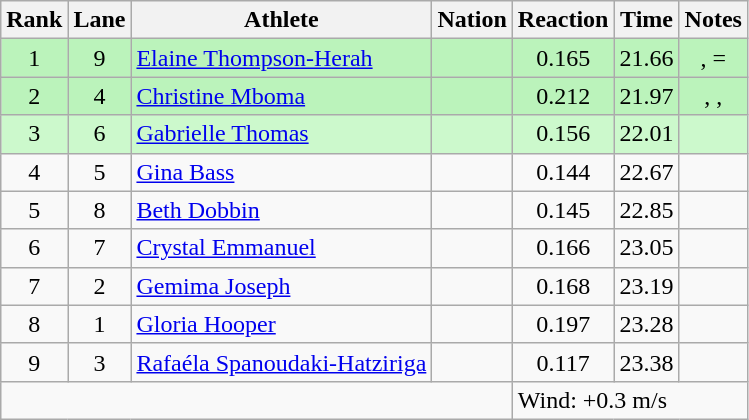<table class="wikitable sortable" style="text-align:center">
<tr>
<th>Rank</th>
<th>Lane</th>
<th>Athlete</th>
<th>Nation</th>
<th>Reaction</th>
<th>Time</th>
<th>Notes</th>
</tr>
<tr bgcolor="#bbf3bb">
<td>1</td>
<td>9</td>
<td align="left"><a href='#'>Elaine Thompson-Herah</a></td>
<td align="left"></td>
<td>0.165</td>
<td>21.66</td>
<td>, =</td>
</tr>
<tr bgcolor="#bbf3bb">
<td>2</td>
<td>4</td>
<td align="left"><a href='#'>Christine Mboma</a></td>
<td align="left"></td>
<td>0.212</td>
<td>21.97</td>
<td>, , </td>
</tr>
<tr bgcolor="#ccf9cc">
<td>3</td>
<td>6</td>
<td align="left"><a href='#'>Gabrielle Thomas</a></td>
<td align="left"></td>
<td>0.156</td>
<td>22.01</td>
<td></td>
</tr>
<tr>
<td>4</td>
<td>5</td>
<td align="left"><a href='#'>Gina Bass</a></td>
<td align="left"></td>
<td>0.144</td>
<td>22.67</td>
<td></td>
</tr>
<tr>
<td>5</td>
<td>8</td>
<td align="left"><a href='#'>Beth Dobbin</a></td>
<td align="left"></td>
<td>0.145</td>
<td>22.85</td>
<td></td>
</tr>
<tr>
<td>6</td>
<td>7</td>
<td align="left"><a href='#'>Crystal Emmanuel</a></td>
<td align="left"></td>
<td>0.166</td>
<td>23.05</td>
<td></td>
</tr>
<tr>
<td>7</td>
<td>2</td>
<td align="left"><a href='#'>Gemima Joseph</a></td>
<td align="left"></td>
<td>0.168</td>
<td>23.19</td>
<td></td>
</tr>
<tr>
<td>8</td>
<td>1</td>
<td align="left"><a href='#'>Gloria Hooper</a></td>
<td align="left"></td>
<td>0.197</td>
<td>23.28</td>
<td></td>
</tr>
<tr>
<td>9</td>
<td>3</td>
<td align="left"><a href='#'>Rafaéla Spanoudaki-Hatziriga</a></td>
<td align="left"></td>
<td>0.117</td>
<td>23.38</td>
<td></td>
</tr>
<tr class="sortbottom">
<td colspan="4"></td>
<td colspan="3" style="text-align:left;">Wind: +0.3 m/s</td>
</tr>
</table>
